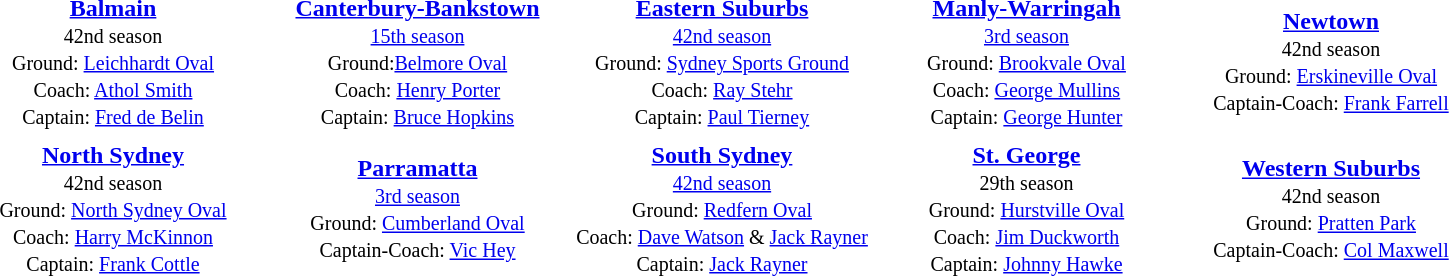<table align="center" class="toccolours" style="text-valign: center;" cellpadding=3 cellspacing=2>
<tr>
<th width=195></th>
<th width=195></th>
<th width=195></th>
<th width=195></th>
<th width=195></th>
</tr>
<tr>
<td align="center"><strong><a href='#'>Balmain</a></strong><br><small>42nd season<br>Ground: <a href='#'>Leichhardt Oval</a> <br>
Coach: <a href='#'>Athol Smith</a> <br>Captain: <a href='#'>Fred de Belin</a> </small></td>
<td align="center"><strong><a href='#'>Canterbury-Bankstown</a></strong><br><small><a href='#'>15th season</a><br>Ground:<a href='#'>Belmore Oval</a> <br>
Coach: <a href='#'>Henry Porter</a><br>Captain: <a href='#'>Bruce Hopkins</a> </small></td>
<td align="center"><strong><a href='#'>Eastern Suburbs</a></strong><br><small><a href='#'>42nd season</a><br>Ground: <a href='#'>Sydney Sports Ground</a><br>
Coach: <a href='#'>Ray Stehr</a><br>Captain: <a href='#'>Paul Tierney</a></small></td>
<td align="center"><strong><a href='#'>Manly-Warringah</a></strong><br><small><a href='#'>3rd season</a><br>Ground: <a href='#'>Brookvale Oval</a> <br>
Coach: <a href='#'>George Mullins</a><br>Captain: <a href='#'>George Hunter</a> </small></td>
<td align="center"><strong><a href='#'>Newtown</a></strong><br><small>42nd season<br>Ground: <a href='#'>Erskineville Oval</a> <br>
Captain-Coach: <a href='#'>Frank Farrell</a> <br></small></td>
</tr>
<tr>
<td align="center"><strong><a href='#'>North Sydney</a></strong><br><small>42nd season<br>Ground: <a href='#'>North Sydney Oval</a><br>
Coach: <a href='#'>Harry McKinnon</a> <br>Captain: <a href='#'>Frank Cottle</a> </small></td>
<td align="center"><strong><a href='#'>Parramatta</a></strong><br><small><a href='#'>3rd season</a><br>Ground: <a href='#'>Cumberland Oval</a> <br>
Captain-Coach: <a href='#'>Vic Hey</a></small></td>
<td align="center"><strong><a href='#'>South Sydney</a></strong><br><small><a href='#'>42nd season</a><br>Ground: <a href='#'>Redfern Oval</a><br>
Coach: <a href='#'>Dave Watson</a> &  <a href='#'>Jack Rayner</a> <br>Captain: <a href='#'>Jack Rayner</a> </small></td>
<td align="center"><strong><a href='#'>St. George</a></strong><br><small>29th season<br>Ground: <a href='#'>Hurstville Oval</a><br>
Coach: <a href='#'>Jim Duckworth</a> <br>Captain: <a href='#'>Johnny Hawke</a></small></td>
<td align="center"><strong><a href='#'>Western Suburbs</a></strong><br><small>42nd season<br>Ground: <a href='#'>Pratten Park</a> <br>
Captain-Coach: <a href='#'>Col Maxwell</a> </small></td>
</tr>
</table>
